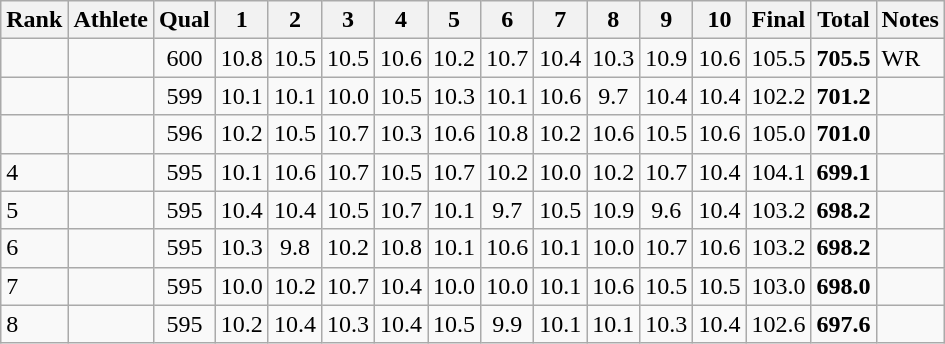<table class="wikitable sortable">
<tr>
<th>Rank</th>
<th>Athlete</th>
<th>Qual</th>
<th class="unsortable" style="width: 28px">1</th>
<th class="unsortable" style="width: 28px">2</th>
<th class="unsortable" style="width: 28px">3</th>
<th class="unsortable" style="width: 28px">4</th>
<th class="unsortable" style="width: 28px">5</th>
<th class="unsortable" style="width: 28px">6</th>
<th class="unsortable" style="width: 28px">7</th>
<th class="unsortable" style="width: 28px">8</th>
<th class="unsortable" style="width: 28px">9</th>
<th class="unsortable" style="width: 28px">10</th>
<th>Final</th>
<th>Total</th>
<th class="unsortable">Notes</th>
</tr>
<tr>
<td></td>
<td></td>
<td align="center">600</td>
<td align="center">10.8</td>
<td align="center">10.5</td>
<td align="center">10.5</td>
<td align="center">10.6</td>
<td align="center">10.2</td>
<td align="center">10.7</td>
<td align="center">10.4</td>
<td align="center">10.3</td>
<td align="center">10.9</td>
<td align="center">10.6</td>
<td>105.5</td>
<td><strong>705.5</strong></td>
<td>WR</td>
</tr>
<tr>
<td></td>
<td></td>
<td align="center">599</td>
<td align="center">10.1</td>
<td align="center">10.1</td>
<td align="center">10.0</td>
<td align="center">10.5</td>
<td align="center">10.3</td>
<td align="center">10.1</td>
<td align="center">10.6</td>
<td align="center">9.7</td>
<td align="center">10.4</td>
<td align="center">10.4</td>
<td>102.2</td>
<td><strong>701.2</strong></td>
<td></td>
</tr>
<tr>
<td></td>
<td></td>
<td align="center">596</td>
<td align="center">10.2</td>
<td align="center">10.5</td>
<td align="center">10.7</td>
<td align="center">10.3</td>
<td align="center">10.6</td>
<td align="center">10.8</td>
<td align="center">10.2</td>
<td align="center">10.6</td>
<td align="center">10.5</td>
<td align="center">10.6</td>
<td>105.0</td>
<td><strong>701.0</strong></td>
<td></td>
</tr>
<tr>
<td>4</td>
<td></td>
<td align="center">595</td>
<td align="center">10.1</td>
<td align="center">10.6</td>
<td align="center">10.7</td>
<td align="center">10.5</td>
<td align="center">10.7</td>
<td align="center">10.2</td>
<td align="center">10.0</td>
<td align="center">10.2</td>
<td align="center">10.7</td>
<td align="center">10.4</td>
<td>104.1</td>
<td><strong>699.1</strong></td>
<td></td>
</tr>
<tr>
<td>5</td>
<td></td>
<td align="center">595</td>
<td align="center">10.4</td>
<td align="center">10.4</td>
<td align="center">10.5</td>
<td align="center">10.7</td>
<td align="center">10.1</td>
<td align="center">9.7</td>
<td align="center">10.5</td>
<td align="center">10.9</td>
<td align="center">9.6</td>
<td align="center">10.4</td>
<td>103.2</td>
<td><strong>698.2</strong></td>
<td></td>
</tr>
<tr>
<td>6</td>
<td></td>
<td align="center">595</td>
<td align="center">10.3</td>
<td align="center">9.8</td>
<td align="center">10.2</td>
<td align="center">10.8</td>
<td align="center">10.1</td>
<td align="center">10.6</td>
<td align="center">10.1</td>
<td align="center">10.0</td>
<td align="center">10.7</td>
<td align="center">10.6</td>
<td>103.2</td>
<td><strong>698.2</strong></td>
<td></td>
</tr>
<tr>
<td>7</td>
<td></td>
<td align="center">595</td>
<td align="center">10.0</td>
<td align="center">10.2</td>
<td align="center">10.7</td>
<td align="center">10.4</td>
<td align="center">10.0</td>
<td align="center">10.0</td>
<td align="center">10.1</td>
<td align="center">10.6</td>
<td align="center">10.5</td>
<td align="center">10.5</td>
<td>103.0</td>
<td><strong>698.0</strong></td>
<td></td>
</tr>
<tr>
<td>8</td>
<td></td>
<td align="center">595</td>
<td align="center">10.2</td>
<td align="center">10.4</td>
<td align="center">10.3</td>
<td align="center">10.4</td>
<td align="center">10.5</td>
<td align="center">9.9</td>
<td align="center">10.1</td>
<td align="center">10.1</td>
<td align="center">10.3</td>
<td align="center">10.4</td>
<td>102.6</td>
<td><strong>697.6</strong></td>
<td></td>
</tr>
</table>
